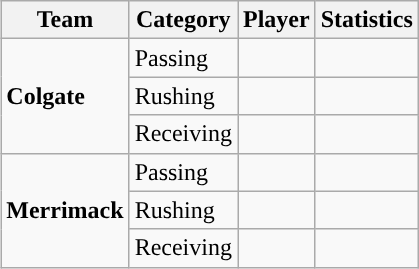<table class="wikitable" style="float: right;">
<tr>
<th>Team</th>
<th>Category</th>
<th>Player</th>
<th>Statistics</th>
</tr>
<tr>
<td rowspan=3><strong>Colgate</strong></td>
<td>Passing</td>
<td></td>
<td></td>
</tr>
<tr>
<td>Rushing</td>
<td></td>
<td></td>
</tr>
<tr>
<td>Receiving</td>
<td></td>
<td></td>
</tr>
<tr>
<td rowspan=3><strong>Merrimack</strong></td>
<td>Passing</td>
<td></td>
<td></td>
</tr>
<tr>
<td>Rushing</td>
<td></td>
<td></td>
</tr>
<tr>
<td>Receiving</td>
<td></td>
<td></td>
</tr>
</table>
